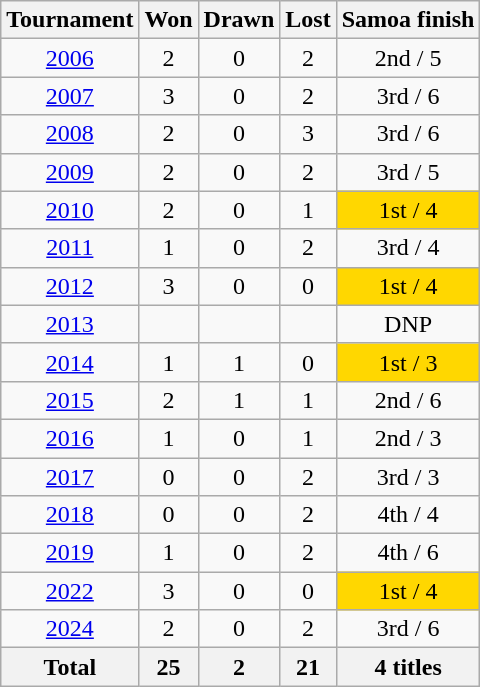<table class="wikitable sortable" style="text-align: center;">
<tr>
<th>Tournament</th>
<th>Won</th>
<th>Drawn</th>
<th>Lost</th>
<th>Samoa finish</th>
</tr>
<tr>
<td><a href='#'>2006</a></td>
<td>2</td>
<td>0</td>
<td>2</td>
<td>2nd / 5</td>
</tr>
<tr>
<td><a href='#'>2007</a></td>
<td>3</td>
<td>0</td>
<td>2</td>
<td>3rd / 6</td>
</tr>
<tr>
<td><a href='#'>2008</a></td>
<td>2</td>
<td>0</td>
<td>3</td>
<td>3rd / 6</td>
</tr>
<tr>
<td><a href='#'>2009</a></td>
<td>2</td>
<td>0</td>
<td>2</td>
<td>3rd / 5</td>
</tr>
<tr>
<td><a href='#'>2010</a></td>
<td>2</td>
<td>0</td>
<td>1</td>
<td bgcolor=#FFD700>1st / 4</td>
</tr>
<tr>
<td><a href='#'>2011</a></td>
<td>1</td>
<td>0</td>
<td>2</td>
<td>3rd / 4</td>
</tr>
<tr>
<td><a href='#'>2012</a></td>
<td>3</td>
<td>0</td>
<td>0</td>
<td bgcolor=#FFD700>1st / 4</td>
</tr>
<tr>
<td><a href='#'>2013</a></td>
<td></td>
<td></td>
<td></td>
<td>DNP</td>
</tr>
<tr>
<td><a href='#'>2014</a></td>
<td>1</td>
<td>1</td>
<td>0</td>
<td bgcolor=#FFD700>1st / 3</td>
</tr>
<tr>
<td><a href='#'>2015</a></td>
<td>2</td>
<td>1</td>
<td>1</td>
<td>2nd / 6</td>
</tr>
<tr>
<td><a href='#'>2016</a></td>
<td>1</td>
<td>0</td>
<td>1</td>
<td>2nd / 3</td>
</tr>
<tr>
<td><a href='#'>2017</a></td>
<td>0</td>
<td>0</td>
<td>2</td>
<td>3rd / 3</td>
</tr>
<tr>
<td><a href='#'>2018</a></td>
<td>0</td>
<td>0</td>
<td>2</td>
<td>4th / 4</td>
</tr>
<tr>
<td><a href='#'>2019</a></td>
<td>1</td>
<td>0</td>
<td>2</td>
<td>4th / 6</td>
</tr>
<tr>
<td><a href='#'>2022</a></td>
<td>3</td>
<td>0</td>
<td>0</td>
<td bgcolor=#FFD700>1st / 4</td>
</tr>
<tr>
<td><a href='#'>2024</a></td>
<td>2</td>
<td>0</td>
<td>2</td>
<td>3rd / 6</td>
</tr>
<tr>
<th>Total</th>
<th>25</th>
<th>2</th>
<th>21</th>
<th>4 titles</th>
</tr>
</table>
